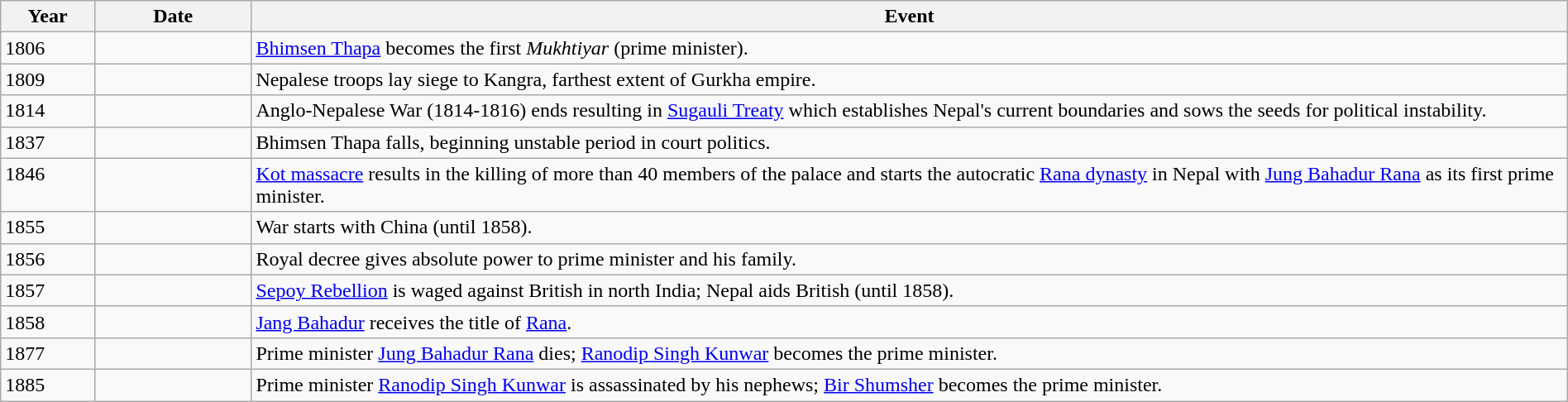<table class="wikitable" width="100%">
<tr>
<th style="width:6%">Year</th>
<th style="width:10%">Date</th>
<th>Event</th>
</tr>
<tr>
<td>1806</td>
<td></td>
<td><a href='#'>Bhimsen Thapa</a> becomes the first <em>Mukhtiyar</em> (prime minister).</td>
</tr>
<tr>
<td>1809</td>
<td></td>
<td>Nepalese troops lay siege to Kangra, farthest extent of Gurkha empire.</td>
</tr>
<tr>
<td>1814</td>
<td></td>
<td>Anglo-Nepalese War (1814-1816) ends resulting in <a href='#'>Sugauli Treaty</a> which establishes Nepal's current boundaries and sows the seeds for political instability.</td>
</tr>
<tr>
<td>1837</td>
<td></td>
<td>Bhimsen Thapa falls, beginning unstable period in court politics.</td>
</tr>
<tr>
<td valign="top">1846</td>
<td></td>
<td><a href='#'>Kot massacre</a> results in the killing of more than 40 members of the palace and starts the autocratic <a href='#'>Rana dynasty</a> in Nepal with <a href='#'>Jung Bahadur Rana</a> as its first prime minister.</td>
</tr>
<tr>
<td>1855</td>
<td></td>
<td>War starts with China (until 1858).</td>
</tr>
<tr>
<td>1856</td>
<td></td>
<td>Royal decree gives absolute power to prime minister and his family.</td>
</tr>
<tr>
<td>1857</td>
<td></td>
<td><a href='#'>Sepoy Rebellion</a> is waged against British in north India; Nepal aids British (until 1858).</td>
</tr>
<tr>
<td>1858</td>
<td></td>
<td><a href='#'>Jang Bahadur</a> receives the title of <a href='#'>Rana</a>.</td>
</tr>
<tr>
<td>1877</td>
<td></td>
<td>Prime minister <a href='#'>Jung Bahadur Rana</a> dies; <a href='#'>Ranodip Singh Kunwar</a> becomes the prime minister.</td>
</tr>
<tr>
<td>1885</td>
<td></td>
<td>Prime minister <a href='#'>Ranodip Singh Kunwar</a> is assassinated by his nephews; <a href='#'>Bir Shumsher</a> becomes the prime minister.</td>
</tr>
</table>
